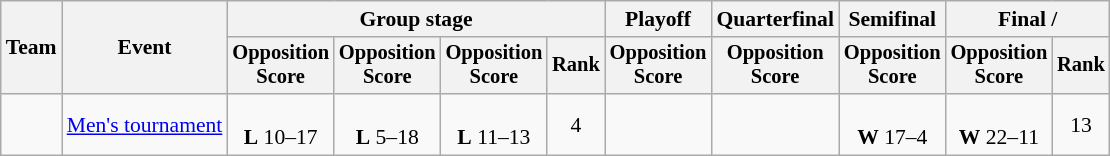<table class="wikitable" style="text-align:center; font-size:90%;">
<tr>
<th rowspan=2>Team</th>
<th rowspan=2>Event</th>
<th colspan=4>Group stage</th>
<th>Playoff</th>
<th>Quarterfinal</th>
<th>Semifinal</th>
<th colspan=2>Final / </th>
</tr>
<tr style=font-size:95%>
<th>Opposition<br>Score</th>
<th>Opposition<br>Score</th>
<th>Opposition<br>Score</th>
<th>Rank</th>
<th>Opposition<br>Score</th>
<th>Opposition<br>Score</th>
<th>Opposition<br>Score</th>
<th>Opposition<br>Score</th>
<th>Rank</th>
</tr>
<tr>
<td align=left></td>
<td align=left><a href='#'>Men's tournament</a></td>
<td><br><strong>L</strong> 10–17</td>
<td><br><strong>L</strong> 5–18</td>
<td><br><strong>L</strong> 11–13</td>
<td>4</td>
<td></td>
<td></td>
<td><br><strong>W</strong> 17–4</td>
<td><br><strong>W</strong> 22–11</td>
<td>13</td>
</tr>
</table>
